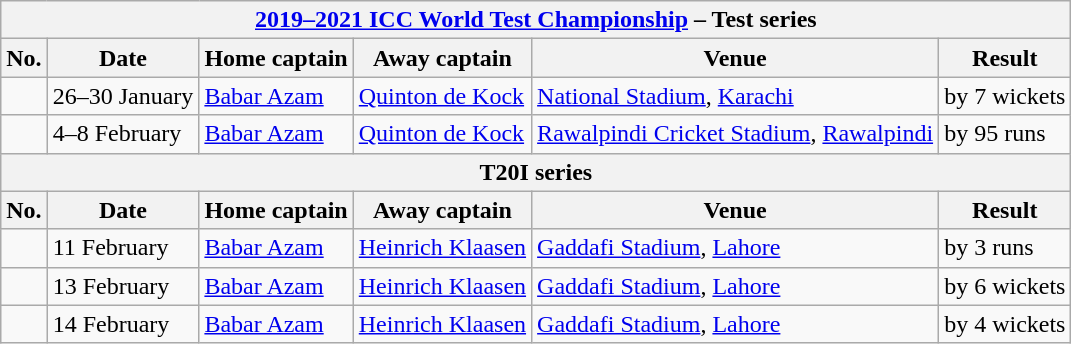<table class="wikitable">
<tr>
<th colspan="9"><a href='#'>2019–2021 ICC World Test Championship</a> – Test series</th>
</tr>
<tr>
<th>No.</th>
<th>Date</th>
<th>Home captain</th>
<th>Away captain</th>
<th>Venue</th>
<th>Result</th>
</tr>
<tr>
<td></td>
<td>26–30 January</td>
<td><a href='#'>Babar Azam</a></td>
<td><a href='#'>Quinton de Kock</a></td>
<td><a href='#'>National Stadium</a>, <a href='#'>Karachi</a></td>
<td> by 7 wickets</td>
</tr>
<tr>
<td></td>
<td>4–8 February</td>
<td><a href='#'>Babar Azam</a></td>
<td><a href='#'>Quinton de Kock</a></td>
<td><a href='#'>Rawalpindi Cricket Stadium</a>, <a href='#'>Rawalpindi</a></td>
<td> by 95 runs</td>
</tr>
<tr>
<th colspan="9">T20I series</th>
</tr>
<tr>
<th>No.</th>
<th>Date</th>
<th>Home captain</th>
<th>Away captain</th>
<th>Venue</th>
<th>Result</th>
</tr>
<tr>
<td></td>
<td>11 February</td>
<td><a href='#'>Babar Azam</a></td>
<td><a href='#'>Heinrich Klaasen</a></td>
<td><a href='#'>Gaddafi Stadium</a>, <a href='#'>Lahore</a></td>
<td> by 3 runs</td>
</tr>
<tr>
<td></td>
<td>13 February</td>
<td><a href='#'>Babar Azam</a></td>
<td><a href='#'>Heinrich Klaasen</a></td>
<td><a href='#'>Gaddafi Stadium</a>, <a href='#'>Lahore</a></td>
<td> by 6 wickets</td>
</tr>
<tr>
<td></td>
<td>14 February</td>
<td><a href='#'>Babar Azam</a></td>
<td><a href='#'>Heinrich Klaasen</a></td>
<td><a href='#'>Gaddafi Stadium</a>, <a href='#'>Lahore</a></td>
<td> by 4 wickets</td>
</tr>
</table>
